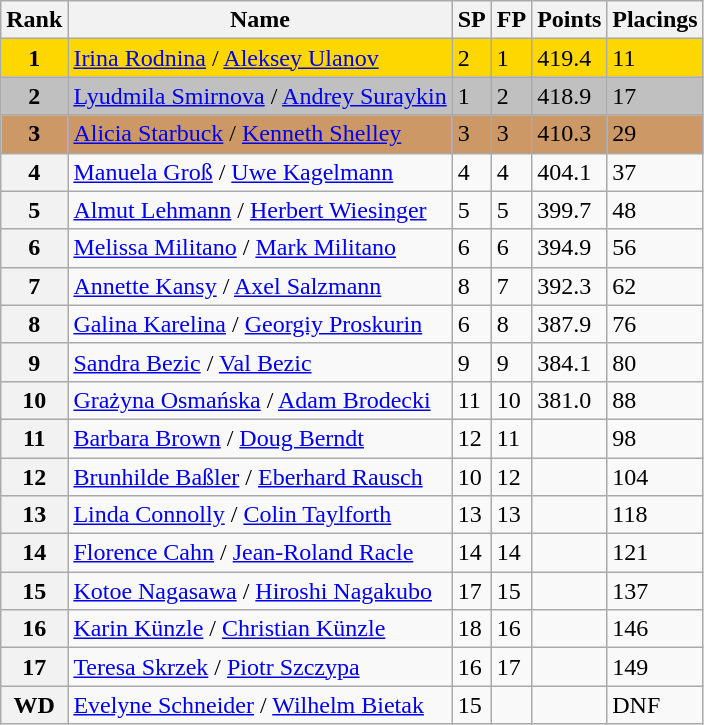<table class="wikitable">
<tr>
<th>Rank</th>
<th>Name</th>
<th>SP</th>
<th>FP</th>
<th>Points</th>
<th>Placings</th>
</tr>
<tr bgcolor=gold>
<td align=center><strong>1</strong></td>
<td> <a href='#'>Irina Rodnina</a> / <a href='#'>Aleksey Ulanov</a></td>
<td>2</td>
<td>1</td>
<td>419.4</td>
<td>11</td>
</tr>
<tr bgcolor=silver>
<td align=center><strong>2</strong></td>
<td> <a href='#'>Lyudmila Smirnova</a> / <a href='#'>Andrey Suraykin</a></td>
<td>1</td>
<td>2</td>
<td>418.9</td>
<td>17</td>
</tr>
<tr bgcolor=cc9966>
<td align=center><strong>3</strong></td>
<td> <a href='#'>Alicia Starbuck</a> / <a href='#'>Kenneth Shelley</a></td>
<td>3</td>
<td>3</td>
<td>410.3</td>
<td>29</td>
</tr>
<tr>
<th>4</th>
<td> <a href='#'>Manuela Groß</a> / <a href='#'>Uwe Kagelmann</a></td>
<td>4</td>
<td>4</td>
<td>404.1</td>
<td>37</td>
</tr>
<tr>
<th>5</th>
<td> <a href='#'>Almut Lehmann</a> / <a href='#'>Herbert Wiesinger</a></td>
<td>5</td>
<td>5</td>
<td>399.7</td>
<td>48</td>
</tr>
<tr>
<th>6</th>
<td> <a href='#'>Melissa Militano</a> / <a href='#'>Mark Militano</a></td>
<td>6</td>
<td>6</td>
<td>394.9</td>
<td>56</td>
</tr>
<tr>
<th>7</th>
<td> <a href='#'>Annette Kansy</a> / <a href='#'>Axel Salzmann</a></td>
<td>8</td>
<td>7</td>
<td>392.3</td>
<td>62</td>
</tr>
<tr>
<th>8</th>
<td> <a href='#'>Galina Karelina</a> / <a href='#'>Georgiy Proskurin</a></td>
<td>6</td>
<td>8</td>
<td>387.9</td>
<td>76</td>
</tr>
<tr>
<th>9</th>
<td> <a href='#'>Sandra Bezic</a> / <a href='#'>Val Bezic</a></td>
<td>9</td>
<td>9</td>
<td>384.1</td>
<td>80</td>
</tr>
<tr>
<th>10</th>
<td> <a href='#'>Grażyna Osmańska</a> / <a href='#'>Adam Brodecki</a></td>
<td>11</td>
<td>10</td>
<td>381.0</td>
<td>88</td>
</tr>
<tr>
<th>11</th>
<td> <a href='#'>Barbara Brown</a> / <a href='#'>Doug Berndt</a></td>
<td>12</td>
<td>11</td>
<td></td>
<td>98</td>
</tr>
<tr>
<th>12</th>
<td> <a href='#'>Brunhilde Baßler</a> / <a href='#'>Eberhard Rausch</a></td>
<td>10</td>
<td>12</td>
<td></td>
<td>104</td>
</tr>
<tr>
<th>13</th>
<td> <a href='#'>Linda Connolly</a> / <a href='#'>Colin Taylforth</a></td>
<td>13</td>
<td>13</td>
<td></td>
<td>118</td>
</tr>
<tr>
<th>14</th>
<td> <a href='#'>Florence Cahn</a> / <a href='#'>Jean-Roland Racle</a></td>
<td>14</td>
<td>14</td>
<td></td>
<td>121</td>
</tr>
<tr>
<th>15</th>
<td> <a href='#'>Kotoe Nagasawa</a> / <a href='#'>Hiroshi Nagakubo</a></td>
<td>17</td>
<td>15</td>
<td></td>
<td>137</td>
</tr>
<tr>
<th>16</th>
<td> <a href='#'>Karin Künzle</a> / <a href='#'>Christian Künzle</a></td>
<td>18</td>
<td>16</td>
<td></td>
<td>146</td>
</tr>
<tr>
<th>17</th>
<td> <a href='#'>Teresa Skrzek</a> / <a href='#'>Piotr Szczypa</a></td>
<td>16</td>
<td>17</td>
<td></td>
<td>149</td>
</tr>
<tr>
<th>WD</th>
<td> <a href='#'>Evelyne Schneider</a> / <a href='#'>Wilhelm Bietak</a></td>
<td>15</td>
<td></td>
<td></td>
<td>DNF</td>
</tr>
</table>
